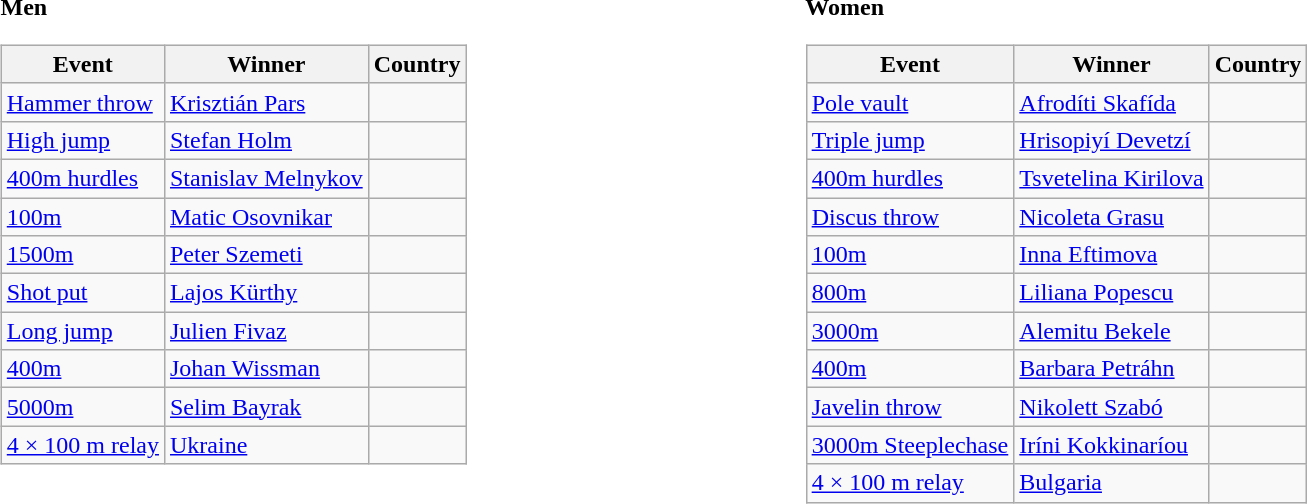<table>
<tr>
<td valign="top" width=33%><br><strong>Men</strong><table class="wikitable">
<tr>
<th>Event</th>
<th>Winner</th>
<th>Country</th>
</tr>
<tr>
<td><a href='#'>Hammer throw</a></td>
<td><a href='#'>Krisztián Pars</a></td>
<td></td>
</tr>
<tr>
<td><a href='#'>High jump</a></td>
<td><a href='#'>Stefan Holm</a></td>
<td></td>
</tr>
<tr>
<td><a href='#'>400m hurdles</a></td>
<td><a href='#'>Stanislav Melnykov</a></td>
<td></td>
</tr>
<tr>
<td><a href='#'>100m</a></td>
<td><a href='#'>Matic Osovnikar</a></td>
<td></td>
</tr>
<tr>
<td><a href='#'>1500m</a></td>
<td><a href='#'>Peter Szemeti</a></td>
<td></td>
</tr>
<tr>
<td><a href='#'>Shot put</a></td>
<td><a href='#'>Lajos Kürthy</a></td>
<td></td>
</tr>
<tr>
<td><a href='#'>Long jump</a></td>
<td><a href='#'>Julien Fivaz</a></td>
<td></td>
</tr>
<tr>
<td><a href='#'>400m</a></td>
<td><a href='#'>Johan Wissman</a></td>
<td></td>
</tr>
<tr>
<td><a href='#'>5000m</a></td>
<td><a href='#'>Selim Bayrak</a></td>
<td></td>
</tr>
<tr>
<td><a href='#'>4 × 100 m relay</a></td>
<td><a href='#'>Ukraine</a></td>
<td></td>
</tr>
</table>
</td>
<td valign="top" width=33%><br><strong>Women</strong><table class="wikitable">
<tr>
<th>Event</th>
<th>Winner</th>
<th>Country</th>
</tr>
<tr>
<td><a href='#'>Pole vault</a></td>
<td><a href='#'>Afrodíti Skafída</a></td>
<td></td>
</tr>
<tr>
<td><a href='#'>Triple jump</a></td>
<td><a href='#'>Hrisopiyí Devetzí</a></td>
<td></td>
</tr>
<tr>
<td><a href='#'>400m hurdles</a></td>
<td><a href='#'>Tsvetelina Kirilova</a></td>
<td></td>
</tr>
<tr>
<td><a href='#'>Discus throw</a></td>
<td><a href='#'>Nicoleta Grasu</a></td>
<td></td>
</tr>
<tr>
<td><a href='#'>100m</a></td>
<td><a href='#'>Inna Eftimova</a></td>
<td></td>
</tr>
<tr>
<td><a href='#'>800m</a></td>
<td><a href='#'>Liliana Popescu</a></td>
<td></td>
</tr>
<tr>
<td><a href='#'>3000m</a></td>
<td><a href='#'>Alemitu Bekele</a></td>
<td></td>
</tr>
<tr>
<td><a href='#'>400m</a></td>
<td><a href='#'>Barbara Petráhn</a></td>
<td></td>
</tr>
<tr>
<td><a href='#'>Javelin throw</a></td>
<td><a href='#'>Nikolett Szabó</a></td>
<td></td>
</tr>
<tr>
<td><a href='#'>3000m Steeplechase</a></td>
<td><a href='#'>Iríni Kokkinaríou</a></td>
<td></td>
</tr>
<tr>
<td><a href='#'>4 × 100 m relay</a></td>
<td><a href='#'>Bulgaria</a></td>
<td></td>
</tr>
</table>
</td>
</tr>
</table>
